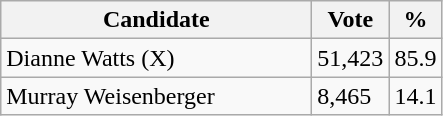<table class="wikitable">
<tr>
<th bgcolor="#DDDDFF" width="200px">Candidate</th>
<th bgcolor="#DDDDFF">Vote</th>
<th bgcolor="#DDDDFF">%</th>
</tr>
<tr>
<td>Dianne Watts (X)</td>
<td>51,423</td>
<td>85.9</td>
</tr>
<tr>
<td>Murray Weisenberger</td>
<td>8,465</td>
<td>14.1</td>
</tr>
</table>
